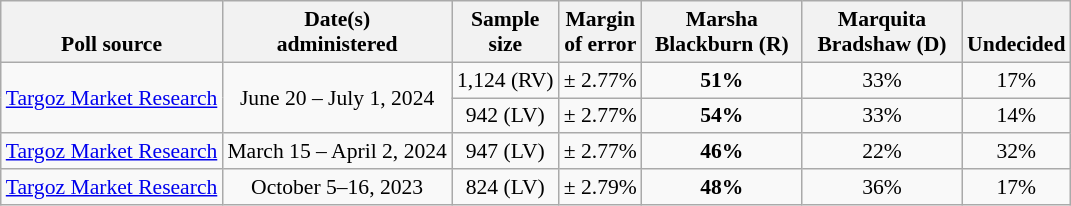<table class="wikitable" style="font-size:90%;text-align:center;">
<tr valign=bottom>
<th>Poll source</th>
<th>Date(s)<br>administered</th>
<th>Sample<br>size</th>
<th>Margin<br>of error</th>
<th style="width:100px;">Marsha<br>Blackburn (R)</th>
<th style="width:100px;">Marquita<br>Bradshaw (D)</th>
<th>Undecided</th>
</tr>
<tr>
<td rowspan=2; style="text-align:left;"><a href='#'>Targoz Market Research</a></td>
<td rowspan=2; data-sort-value="2024-07-16">June 20 – July 1, 2024</td>
<td>1,124 (RV)</td>
<td>± 2.77%</td>
<td><strong>51%</strong></td>
<td>33%</td>
<td>17%</td>
</tr>
<tr>
<td>942 (LV)</td>
<td>± 2.77%</td>
<td><strong>54%</strong></td>
<td>33%</td>
<td>14%</td>
</tr>
<tr>
<td style="text-align:left;"><a href='#'>Targoz Market Research</a></td>
<td>March 15 – April 2, 2024</td>
<td>947 (LV)</td>
<td>± 2.77%</td>
<td><strong>46%</strong></td>
<td>22%</td>
<td>32%</td>
</tr>
<tr>
<td style="text-align:left;"><a href='#'>Targoz Market Research</a></td>
<td>October 5–16, 2023</td>
<td>824 (LV)</td>
<td>± 2.79%</td>
<td><strong>48%</strong></td>
<td>36%</td>
<td>17%</td>
</tr>
</table>
